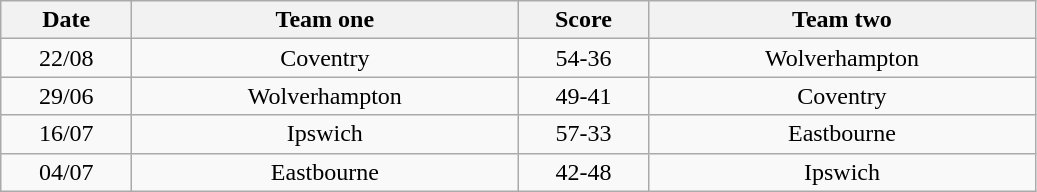<table class="wikitable" style="text-align: center">
<tr>
<th width=80>Date</th>
<th width=250>Team one</th>
<th width=80>Score</th>
<th width=250>Team two</th>
</tr>
<tr>
<td>22/08</td>
<td>Coventry</td>
<td>54-36</td>
<td>Wolverhampton</td>
</tr>
<tr>
<td>29/06</td>
<td>Wolverhampton</td>
<td>49-41</td>
<td>Coventry</td>
</tr>
<tr>
<td>16/07</td>
<td>Ipswich</td>
<td>57-33</td>
<td>Eastbourne</td>
</tr>
<tr>
<td>04/07</td>
<td>Eastbourne</td>
<td>42-48</td>
<td>Ipswich</td>
</tr>
</table>
